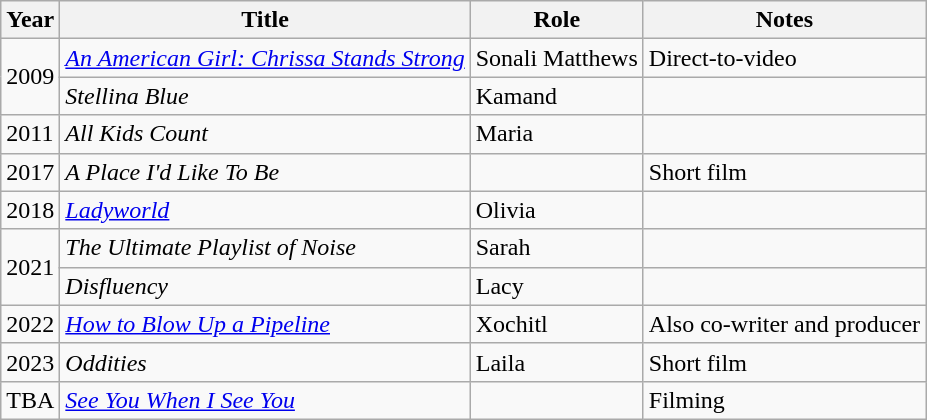<table class="wikitable sortable">
<tr>
<th>Year</th>
<th>Title</th>
<th>Role</th>
<th class="unsortable">Notes</th>
</tr>
<tr>
<td rowspan=2>2009</td>
<td><em><a href='#'>An American Girl: Chrissa Stands Strong</a></em></td>
<td>Sonali Matthews</td>
<td>Direct-to-video</td>
</tr>
<tr>
<td><em>Stellina Blue</em></td>
<td>Kamand</td>
<td></td>
</tr>
<tr>
<td>2011</td>
<td><em>All Kids Count</em></td>
<td>Maria</td>
<td></td>
</tr>
<tr>
<td>2017</td>
<td><em>A Place I'd Like To Be</em></td>
<td></td>
<td>Short film</td>
</tr>
<tr>
<td>2018</td>
<td><em><a href='#'>Ladyworld</a></em></td>
<td>Olivia</td>
<td></td>
</tr>
<tr>
<td rowspan="2">2021</td>
<td><em>The Ultimate Playlist of Noise</em></td>
<td>Sarah</td>
<td></td>
</tr>
<tr>
<td><em>Disfluency</em></td>
<td>Lacy</td>
<td></td>
</tr>
<tr>
<td>2022</td>
<td><em><a href='#'>How to Blow Up a Pipeline</a></em></td>
<td>Xochitl</td>
<td>Also co-writer and producer</td>
</tr>
<tr>
<td>2023</td>
<td><em>Oddities</em></td>
<td>Laila</td>
<td>Short film</td>
</tr>
<tr>
<td>TBA</td>
<td><em><a href='#'>See You When I See You</a></em></td>
<td></td>
<td>Filming</td>
</tr>
</table>
